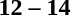<table>
<tr>
<th width=200></th>
<th width=100></th>
<th width=200></th>
</tr>
<tr>
<td align=right></td>
<td align=center><strong>12 – 14</strong></td>
<td></td>
</tr>
</table>
